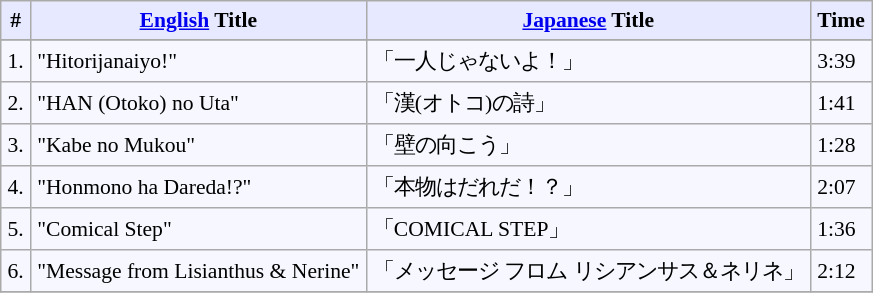<table border="" cellpadding="4" cellspacing="0" style="border: 1px #aaaaaa solid; border-collapse: collapse; padding: 0.2em; margin: 1em 1em 1em 0; background: #f7f8ff; font-size:0.9em">
<tr valign="middle" bgcolor="#e6e9ff">
<th rowspan="1">#</th>
<th rowspan="1"><a href='#'>English</a> Title</th>
<th colspan="1"><a href='#'>Japanese</a> Title</th>
<th rowspan="1">Time</th>
</tr>
<tr bgcolor="#e6e9ff">
</tr>
<tr>
<td>1.</td>
<td>"Hitorijanaiyo!"</td>
<td>「一人じゃないよ！」</td>
<td>3:39</td>
</tr>
<tr>
<td>2.</td>
<td>"HAN (Otoko) no Uta"</td>
<td>「漢(オトコ)の詩」</td>
<td>1:41</td>
</tr>
<tr>
<td>3.</td>
<td>"Kabe no Mukou"</td>
<td>「壁の向こう」</td>
<td>1:28</td>
</tr>
<tr>
<td>4.</td>
<td>"Honmono ha Dareda!?"</td>
<td>「本物はだれだ！？」</td>
<td>2:07</td>
</tr>
<tr>
<td>5.</td>
<td>"Comical Step"</td>
<td>「COMICAL STEP」</td>
<td>1:36</td>
</tr>
<tr>
<td>6.</td>
<td>"Message from Lisianthus & Nerine"</td>
<td>「メッセージ フロム リシアンサス＆ネリネ」</td>
<td>2:12</td>
</tr>
<tr>
</tr>
</table>
